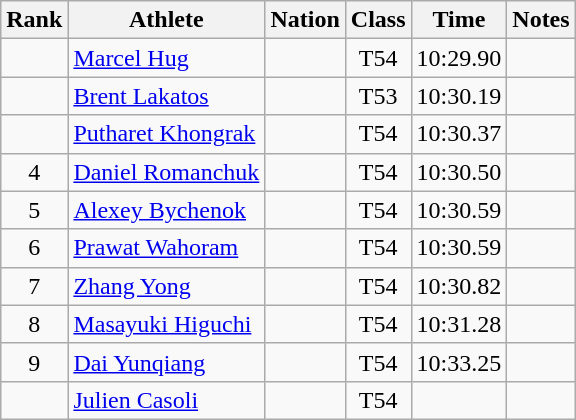<table class="wikitable sortable" style="text-align:center">
<tr>
<th>Rank</th>
<th>Athlete</th>
<th>Nation</th>
<th>Class</th>
<th>Time</th>
<th>Notes</th>
</tr>
<tr>
<td></td>
<td align="left"><a href='#'>Marcel Hug</a></td>
<td align="left"></td>
<td>T54</td>
<td>10:29.90</td>
<td></td>
</tr>
<tr>
<td></td>
<td align="left"><a href='#'>Brent Lakatos</a></td>
<td align="left"></td>
<td>T53</td>
<td>10:30.19</td>
<td></td>
</tr>
<tr>
<td></td>
<td align="left"><a href='#'>Putharet Khongrak</a></td>
<td align="left"></td>
<td>T54</td>
<td>10:30.37</td>
<td></td>
</tr>
<tr>
<td>4</td>
<td align="left"><a href='#'>Daniel Romanchuk</a></td>
<td align="left"></td>
<td>T54</td>
<td>10:30.50</td>
<td></td>
</tr>
<tr>
<td>5</td>
<td align="left"><a href='#'>Alexey Bychenok</a></td>
<td align="left"></td>
<td>T54</td>
<td>10:30.59</td>
<td></td>
</tr>
<tr>
<td>6</td>
<td align="left"><a href='#'>Prawat Wahoram</a></td>
<td align="left"></td>
<td>T54</td>
<td>10:30.59</td>
<td></td>
</tr>
<tr>
<td>7</td>
<td align="left"><a href='#'>Zhang Yong</a></td>
<td align="left"></td>
<td>T54</td>
<td>10:30.82</td>
<td></td>
</tr>
<tr>
<td>8</td>
<td align="left"><a href='#'>Masayuki Higuchi</a></td>
<td align="left"></td>
<td>T54</td>
<td>10:31.28</td>
<td></td>
</tr>
<tr>
<td>9</td>
<td align="left"><a href='#'>Dai Yunqiang</a></td>
<td align="left"></td>
<td>T54</td>
<td>10:33.25</td>
<td></td>
</tr>
<tr>
<td></td>
<td align="left"><a href='#'>Julien Casoli</a></td>
<td align="left"></td>
<td>T54</td>
<td></td>
<td></td>
</tr>
</table>
